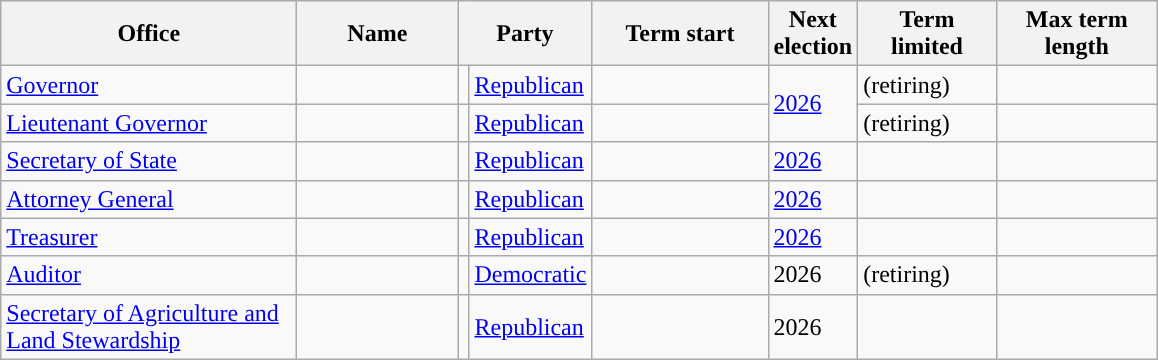<table class="sortable wikitable">
<tr>
<th scope="col" width=190>Office</th>
<th scope="col" width=100>Name</th>
<th scope="col" width=75 colspan=2>Party</th>
<th scope="col" width=110>Term start</th>
<th scope="col" width=50>Next election</th>
<th scope="col" width=85>Term limited</th>
<th scope="col" width=100>Max term length</th>
</tr>
<tr>
<td><a href='#'>Governor</a></td>
<td></td>
<td style="background-color:"></td>
<td><a href='#'>Republican</a></td>
<td></td>
<td rowspan=2><a href='#'>2026</a></td>
<td> (retiring)</td>
<td></td>
</tr>
<tr>
<td><a href='#'>Lieutenant Governor</a></td>
<td></td>
<td style="background-color:"></td>
<td><a href='#'>Republican</a></td>
<td></td>
<td> (retiring)</td>
<td></td>
</tr>
<tr>
<td><a href='#'>Secretary of State</a></td>
<td></td>
<td style="background-color:"></td>
<td><a href='#'>Republican</a></td>
<td></td>
<td><a href='#'>2026</a></td>
<td></td>
<td></td>
</tr>
<tr>
<td><a href='#'>Attorney General</a></td>
<td></td>
<td style="background-color:"></td>
<td><a href='#'>Republican</a></td>
<td></td>
<td><a href='#'>2026</a></td>
<td></td>
<td></td>
</tr>
<tr>
<td><a href='#'>Treasurer</a></td>
<td></td>
<td style="background-color:"></td>
<td><a href='#'>Republican</a></td>
<td></td>
<td><a href='#'>2026</a></td>
<td></td>
<td></td>
</tr>
<tr>
<td><a href='#'>Auditor</a></td>
<td></td>
<td style="background-color:"></td>
<td><a href='#'>Democratic</a></td>
<td></td>
<td>2026</td>
<td> (retiring)</td>
<td></td>
</tr>
<tr>
<td><a href='#'>Secretary of Agriculture and Land Stewardship</a></td>
<td></td>
<td style="background-color:"></td>
<td><a href='#'>Republican</a></td>
<td></td>
<td>2026</td>
<td></td>
<td></td>
</tr>
</table>
